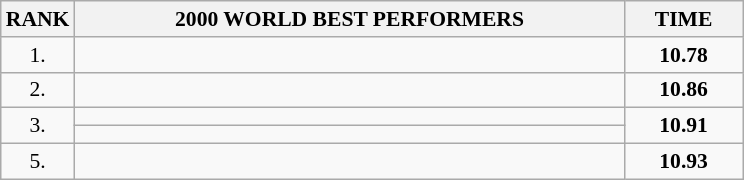<table class="wikitable" style="border-collapse: collapse; font-size: 90%;">
<tr>
<th>RANK</th>
<th align="center" style="width: 25em">2000 WORLD BEST PERFORMERS</th>
<th align="center" style="width: 5em">TIME</th>
</tr>
<tr>
<td align="center">1.</td>
<td></td>
<td align="center"><strong>10.78</strong></td>
</tr>
<tr>
<td align="center">2.</td>
<td></td>
<td align="center"><strong>10.86</strong></td>
</tr>
<tr>
<td rowspan=2 align="center">3.</td>
<td></td>
<td rowspan=2 align="center"><strong>10.91</strong></td>
</tr>
<tr>
<td></td>
</tr>
<tr>
<td align="center">5.</td>
<td></td>
<td align="center"><strong>10.93</strong></td>
</tr>
</table>
